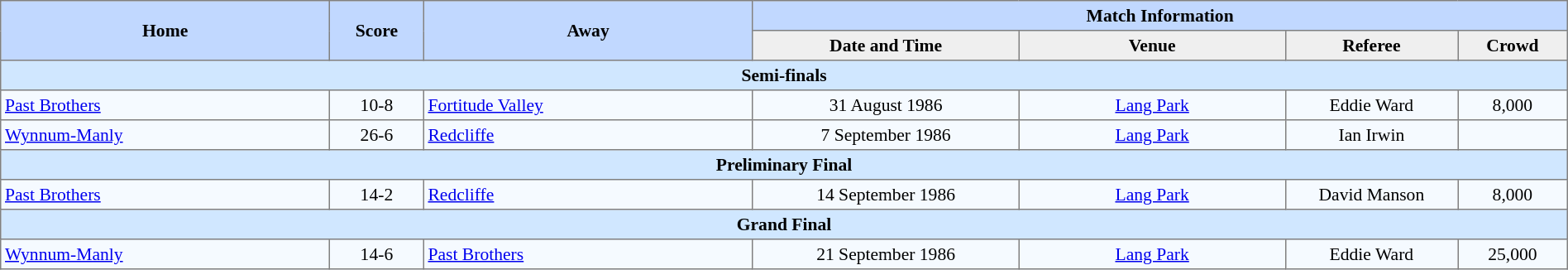<table border=1 style="border-collapse:collapse; font-size:90%; text-align:center;" cellpadding=3 cellspacing=0 width=100%>
<tr bgcolor=#C1D8FF>
<th rowspan=2 width=21%>Home</th>
<th rowspan=2 width=6%>Score</th>
<th rowspan=2 width=21%>Away</th>
<th colspan=6>Match Information</th>
</tr>
<tr bgcolor=#EFEFEF>
<th width=17%>Date and Time</th>
<th width=17%>Venue</th>
<th width=11%>Referee</th>
<th width=7%>Crowd</th>
</tr>
<tr bgcolor="#D0E7FF">
<td colspan=7><strong>Semi-finals</strong></td>
</tr>
<tr bgcolor=#F5FAFF>
<td align=left> <a href='#'>Past Brothers</a></td>
<td>10-8</td>
<td align=left> <a href='#'>Fortitude Valley</a></td>
<td>31 August 1986</td>
<td><a href='#'>Lang Park</a></td>
<td>Eddie Ward</td>
<td>8,000</td>
</tr>
<tr bgcolor=#F5FAFF>
<td align=left> <a href='#'>Wynnum-Manly</a></td>
<td>26-6</td>
<td align=left> <a href='#'>Redcliffe</a></td>
<td>7 September 1986</td>
<td><a href='#'>Lang Park</a></td>
<td>Ian Irwin</td>
<td></td>
</tr>
<tr bgcolor="#D0E7FF">
<td colspan=7><strong>Preliminary Final</strong></td>
</tr>
<tr bgcolor=#F5FAFF>
<td align=left> <a href='#'>Past Brothers</a></td>
<td>14-2</td>
<td align=left> <a href='#'>Redcliffe</a></td>
<td>14 September 1986</td>
<td><a href='#'>Lang Park</a></td>
<td>David Manson</td>
<td>8,000</td>
</tr>
<tr bgcolor="#D0E7FF">
<td colspan=7><strong>Grand Final</strong></td>
</tr>
<tr bgcolor=#F5FAFF>
<td align=left> <a href='#'>Wynnum-Manly</a></td>
<td>14-6</td>
<td align=left> <a href='#'>Past Brothers</a></td>
<td>21 September 1986</td>
<td><a href='#'>Lang Park</a></td>
<td>Eddie Ward</td>
<td>25,000</td>
</tr>
</table>
